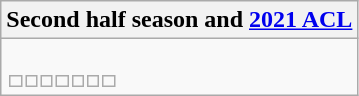<table class="wikitable">
<tr>
<th>Second half season and <a href='#'>2021 ACL</a></th>
</tr>
<tr>
<td><br><table>
<tr>
<td></td>
<td></td>
<td></td>
<td></td>
<td></td>
<td></td>
<td></td>
</tr>
</table>
</td>
</tr>
</table>
